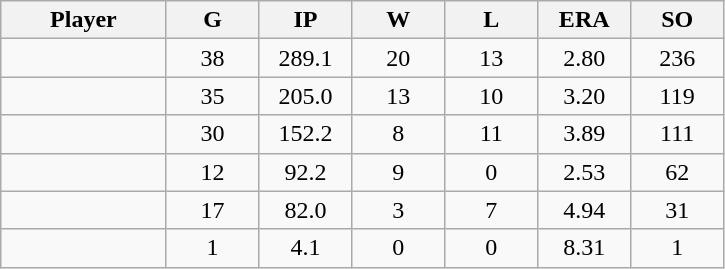<table class="wikitable sortable">
<tr>
<th bgcolor="#DDDDFF" width="16%">Player</th>
<th bgcolor="#DDDDFF" width="9%">G</th>
<th bgcolor="#DDDDFF" width="9%">IP</th>
<th bgcolor="#DDDDFF" width="9%">W</th>
<th bgcolor="#DDDDFF" width="9%">L</th>
<th bgcolor="#DDDDFF" width="9%">ERA</th>
<th bgcolor="#DDDDFF" width="9%">SO</th>
</tr>
<tr align="center">
<td></td>
<td>38</td>
<td>289.1</td>
<td>20</td>
<td>13</td>
<td>2.80</td>
<td>236</td>
</tr>
<tr align="center">
<td></td>
<td>35</td>
<td>205.0</td>
<td>13</td>
<td>10</td>
<td>3.20</td>
<td>119</td>
</tr>
<tr align="center">
<td></td>
<td>30</td>
<td>152.2</td>
<td>8</td>
<td>11</td>
<td>3.89</td>
<td>111</td>
</tr>
<tr align="center">
<td></td>
<td>12</td>
<td>92.2</td>
<td>9</td>
<td>0</td>
<td>2.53</td>
<td>62</td>
</tr>
<tr align="center">
<td></td>
<td>17</td>
<td>82.0</td>
<td>3</td>
<td>7</td>
<td>4.94</td>
<td>31</td>
</tr>
<tr align="center">
<td></td>
<td>1</td>
<td>4.1</td>
<td>0</td>
<td>0</td>
<td>8.31</td>
<td>1</td>
</tr>
</table>
